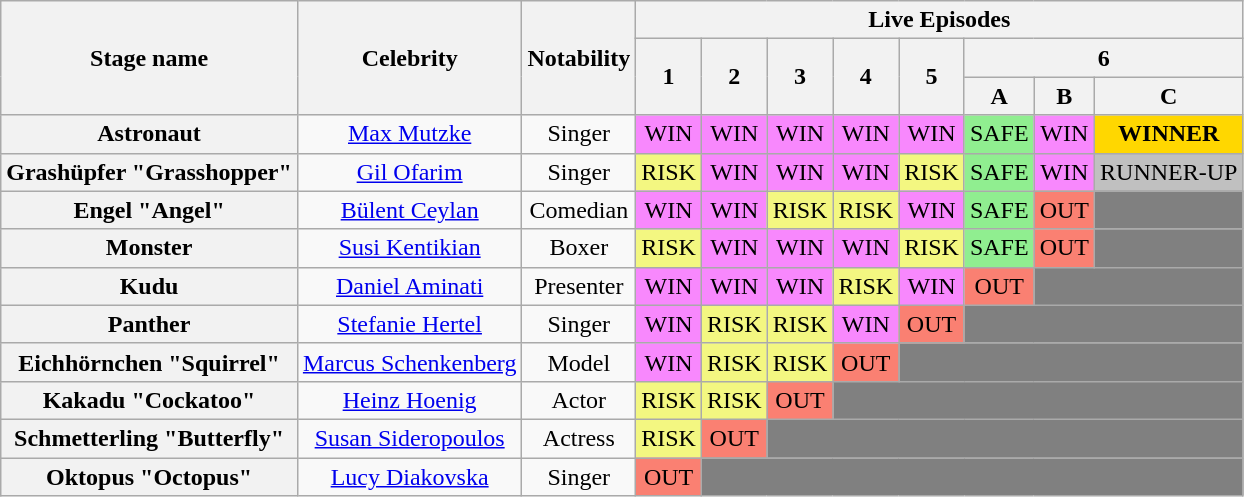<table class="wikitable" style="text-align:center; ">
<tr>
<th rowspan="3">Stage name</th>
<th rowspan="3">Celebrity</th>
<th rowspan="3">Notability</th>
<th colspan="8">Live Episodes</th>
</tr>
<tr>
<th rowspan="2">1</th>
<th rowspan="2">2</th>
<th rowspan="2">3</th>
<th rowspan="2">4</th>
<th rowspan="2">5</th>
<th colspan="3">6</th>
</tr>
<tr>
<th>A</th>
<th>B</th>
<th>C</th>
</tr>
<tr>
<th>Astronaut</th>
<td><a href='#'>Max Mutzke</a></td>
<td>Singer</td>
<td bgcolor="#F888FD">WIN</td>
<td bgcolor="#F888FD">WIN</td>
<td bgcolor="#F888FD">WIN</td>
<td bgcolor="#F888FD">WIN</td>
<td bgcolor="#F888FD">WIN</td>
<td bgcolor=lightgreen>SAFE</td>
<td bgcolor="#F888FD">WIN</td>
<td bgcolor=gold><strong>WINNER</strong></td>
</tr>
<tr>
<th>Grashüpfer "Grasshopper"</th>
<td><a href='#'>Gil Ofarim</a></td>
<td>Singer</td>
<td bgcolor="#F3F781">RISK</td>
<td bgcolor="#F888FD">WIN</td>
<td bgcolor="#F888FD">WIN</td>
<td bgcolor="#F888FD">WIN</td>
<td bgcolor="#F3F781">RISK</td>
<td bgcolor=lightgreen>SAFE</td>
<td bgcolor="#F888FD">WIN</td>
<td bgcolor=silver>RUNNER-UP</td>
</tr>
<tr>
<th>Engel "Angel"</th>
<td><a href='#'>Bülent Ceylan</a></td>
<td>Comedian</td>
<td bgcolor="#F888FD">WIN</td>
<td bgcolor="#F888FD">WIN</td>
<td bgcolor="#F3F781">RISK</td>
<td bgcolor="#F3F781">RISK</td>
<td bgcolor="#F888FD">WIN</td>
<td bgcolor=lightgreen>SAFE</td>
<td bgcolor=salmon>OUT</td>
<td bgcolor=grey></td>
</tr>
<tr>
<th>Monster</th>
<td><a href='#'>Susi Kentikian</a></td>
<td>Boxer</td>
<td bgcolor="#F3F781">RISK</td>
<td bgcolor="#F888FD">WIN</td>
<td bgcolor="#F888FD">WIN</td>
<td bgcolor="#F888FD">WIN</td>
<td bgcolor="#F3F781">RISK</td>
<td bgcolor=lightgreen>SAFE</td>
<td bgcolor=salmon>OUT</td>
<td colspan="1" bgcolor=grey></td>
</tr>
<tr>
<th>Kudu</th>
<td><a href='#'>Daniel Aminati</a></td>
<td>Presenter</td>
<td bgcolor="#F888FD">WIN</td>
<td bgcolor="#F888FD">WIN</td>
<td bgcolor="#F888FD">WIN</td>
<td bgcolor="#F3F781">RISK</td>
<td bgcolor="#F888FD">WIN</td>
<td bgcolor=salmon>OUT</td>
<td colspan="2" bgcolor=grey></td>
</tr>
<tr>
<th>Panther</th>
<td><a href='#'>Stefanie Hertel</a></td>
<td>Singer</td>
<td bgcolor="#F888FD">WIN</td>
<td bgcolor="#F3F781">RISK</td>
<td bgcolor="#F3F781">RISK</td>
<td bgcolor="#F888FD">WIN</td>
<td bgcolor=salmon>OUT</td>
<td colspan="3" bgcolor=grey></td>
</tr>
<tr>
<th>Eichhörnchen "Squirrel"</th>
<td><a href='#'>Marcus Schenkenberg</a></td>
<td>Model</td>
<td bgcolor="#F888FD">WIN</td>
<td bgcolor="#F3F781">RISK</td>
<td bgcolor="#F3F781">RISK</td>
<td bgcolor=salmon>OUT</td>
<td colspan="4" bgcolor=grey></td>
</tr>
<tr>
<th>Kakadu "Cockatoo"</th>
<td><a href='#'>Heinz Hoenig</a></td>
<td>Actor</td>
<td bgcolor="#F3F781">RISK</td>
<td bgcolor="#F3F781">RISK</td>
<td bgcolor=salmon>OUT</td>
<td colspan="5" bgcolor=grey></td>
</tr>
<tr>
<th>Schmetterling "Butterfly"</th>
<td><a href='#'>Susan Sideropoulos</a></td>
<td>Actress</td>
<td bgcolor="#F3F781">RISK</td>
<td bgcolor=salmon>OUT</td>
<td colspan="6" bgcolor=grey></td>
</tr>
<tr>
<th>Oktopus "Octopus"</th>
<td><a href='#'>Lucy Diakovska</a></td>
<td>Singer</td>
<td bgcolor=salmon>OUT</td>
<td colspan="7" bgcolor=grey></td>
</tr>
</table>
